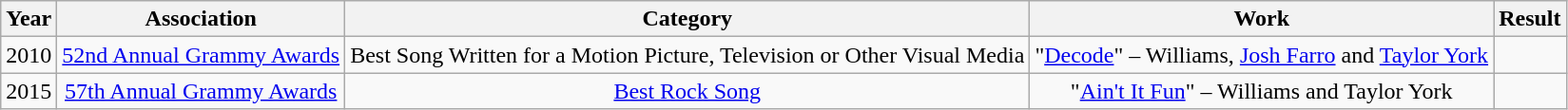<table class="wikitable">
<tr>
<th>Year</th>
<th>Association</th>
<th>Category</th>
<th>Work</th>
<th>Result</th>
</tr>
<tr style="text-align:center;">
<td rowspan="1">2010</td>
<td><a href='#'>52nd Annual Grammy Awards</a></td>
<td>Best Song Written for a Motion Picture, Television or Other Visual Media</td>
<td>"<a href='#'>Decode</a>" – Williams, <a href='#'>Josh Farro</a> and <a href='#'>Taylor York</a></td>
<td></td>
</tr>
<tr style="text-align:center;">
<td rowspan="1">2015</td>
<td><a href='#'>57th Annual Grammy Awards</a></td>
<td><a href='#'>Best Rock Song</a></td>
<td>"<a href='#'>Ain't It Fun</a>" – Williams and Taylor York</td>
<td></td>
</tr>
</table>
